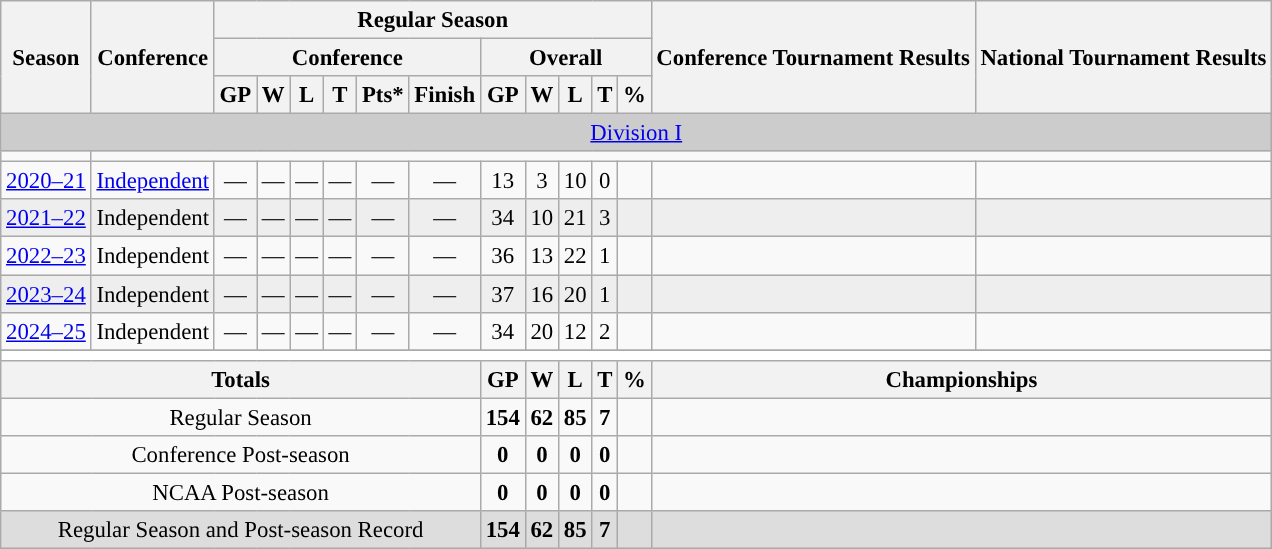<table class="wikitable" style="text-align: center; font-size: 95%">
<tr>
<th rowspan="3">Season</th>
<th rowspan="3">Conference</th>
<th colspan="11">Regular Season</th>
<th rowspan="3">Conference Tournament Results</th>
<th rowspan="3">National Tournament Results</th>
</tr>
<tr>
<th colspan="6">Conference</th>
<th colspan="5">Overall</th>
</tr>
<tr>
<th>GP</th>
<th>W</th>
<th>L</th>
<th>T</th>
<th>Pts*</th>
<th>Finish</th>
<th>GP</th>
<th>W</th>
<th>L</th>
<th>T</th>
<th>%</th>
</tr>
<tr>
<td style="background:#cccccc;" colspan="15"><a href='#'>Division I</a></td>
</tr>
<tr>
<td><a href='#'><strong></strong></a> </td>
</tr>
<tr>
<td><a href='#'>2020–21</a></td>
<td><a href='#'>Independent</a></td>
<td>—</td>
<td>—</td>
<td>—</td>
<td>—</td>
<td>—</td>
<td>—</td>
<td>13</td>
<td>3</td>
<td>10</td>
<td>0</td>
<td></td>
<td align="left"></td>
<td align="left"></td>
</tr>
<tr bgcolor=eeeeee>
<td><a href='#'>2021–22</a></td>
<td>Independent</td>
<td>—</td>
<td>—</td>
<td>—</td>
<td>—</td>
<td>—</td>
<td>—</td>
<td>34</td>
<td>10</td>
<td>21</td>
<td>3</td>
<td></td>
<td align="left"></td>
<td align="left"></td>
</tr>
<tr>
<td><a href='#'>2022–23</a></td>
<td>Independent</td>
<td>—</td>
<td>—</td>
<td>—</td>
<td>—</td>
<td>—</td>
<td>—</td>
<td>36</td>
<td>13</td>
<td>22</td>
<td>1</td>
<td></td>
<td align="left"></td>
<td align="left"></td>
</tr>
<tr bgcolor=eeeeee>
<td><a href='#'>2023–24</a></td>
<td>Independent</td>
<td>—</td>
<td>—</td>
<td>—</td>
<td>—</td>
<td>—</td>
<td>—</td>
<td>37</td>
<td>16</td>
<td>20</td>
<td>1</td>
<td></td>
<td align="left"></td>
<td align="left"></td>
</tr>
<tr>
<td><a href='#'>2024–25</a></td>
<td>Independent</td>
<td>—</td>
<td>—</td>
<td>—</td>
<td>—</td>
<td>—</td>
<td>—</td>
<td>34</td>
<td>20</td>
<td>12</td>
<td>2</td>
<td></td>
<td align="left"></td>
<td align="left"></td>
</tr>
<tr>
</tr>
<tr ->
</tr>
<tr>
<td colspan="15" style="background:#fff;"></td>
</tr>
<tr>
<th colspan="8">Totals</th>
<th>GP</th>
<th>W</th>
<th>L</th>
<th>T</th>
<th>%</th>
<th colspan="2">Championships</th>
</tr>
<tr>
<td colspan="8">Regular Season</td>
<td><strong>154</strong></td>
<td><strong>62</strong></td>
<td><strong>85</strong></td>
<td><strong>7</strong></td>
<td><strong></strong></td>
<td colspan="2" align="left"></td>
</tr>
<tr>
<td colspan="8">Conference Post-season</td>
<td><strong>0</strong></td>
<td><strong>0</strong></td>
<td><strong>0</strong></td>
<td><strong>0</strong></td>
<td><strong></strong></td>
<td colspan="2" align="left"></td>
</tr>
<tr>
<td colspan="8">NCAA Post-season</td>
<td><strong>0</strong></td>
<td><strong>0</strong></td>
<td><strong>0</strong></td>
<td><strong>0</strong></td>
<td><strong></strong></td>
<td colspan="2" align="left"></td>
</tr>
<tr bgcolor=dddddd>
<td colspan="8">Regular Season and Post-season Record</td>
<td><strong>154</strong></td>
<td><strong>62</strong></td>
<td><strong>85</strong></td>
<td><strong>7</strong></td>
<td><strong></strong></td>
<td colspan="2" align="left"></td>
</tr>
</table>
